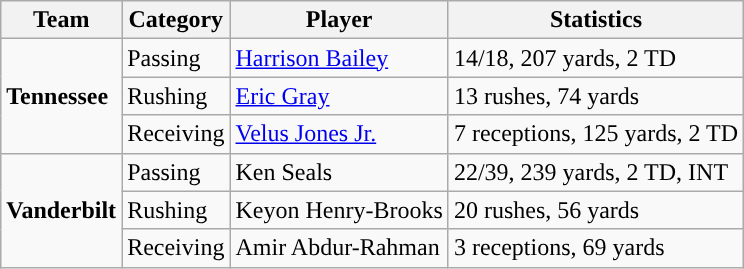<table class="wikitable" style="float: left;">
<tr>
<th>Team</th>
<th>Category</th>
<th>Player</th>
<th>Statistics</th>
</tr>
<tr>
<td rowspan=3><strong>Tennessee</strong></td>
<td>Passing</td>
<td><a href='#'>Harrison Bailey</a></td>
<td>14/18, 207 yards, 2 TD</td>
</tr>
<tr>
<td>Rushing</td>
<td><a href='#'>Eric Gray</a></td>
<td>13 rushes, 74 yards</td>
</tr>
<tr>
<td>Receiving</td>
<td><a href='#'>Velus Jones Jr.</a></td>
<td>7 receptions, 125 yards, 2 TD</td>
</tr>
<tr>
<td rowspan=3><strong>Vanderbilt</strong></td>
<td>Passing</td>
<td>Ken Seals</td>
<td>22/39, 239 yards, 2 TD, INT</td>
</tr>
<tr>
<td>Rushing</td>
<td>Keyon Henry-Brooks</td>
<td>20 rushes, 56 yards</td>
</tr>
<tr>
<td>Receiving</td>
<td>Amir Abdur-Rahman</td>
<td>3 receptions, 69 yards</td>
</tr>
</table>
